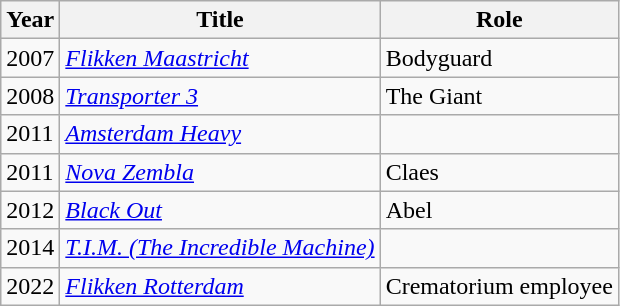<table class="wikitable sortable">
<tr>
<th>Year</th>
<th>Title</th>
<th>Role</th>
</tr>
<tr>
<td>2007</td>
<td><em><a href='#'>Flikken Maastricht</a></em></td>
<td>Bodyguard</td>
</tr>
<tr>
<td>2008</td>
<td><em><a href='#'>Transporter 3</a></em></td>
<td>The Giant</td>
</tr>
<tr>
<td>2011</td>
<td><em><a href='#'>Amsterdam Heavy</a></em></td>
<td></td>
</tr>
<tr>
<td>2011</td>
<td><em><a href='#'>Nova Zembla</a></em></td>
<td>Claes</td>
</tr>
<tr>
<td>2012</td>
<td><em><a href='#'>Black Out</a></em></td>
<td>Abel</td>
</tr>
<tr>
<td>2014</td>
<td><em><a href='#'>T.I.M. (The Incredible Machine)</a></em></td>
<td></td>
</tr>
<tr>
<td>2022</td>
<td><em><a href='#'>Flikken Rotterdam</a></em></td>
<td>Crematorium employee</td>
</tr>
</table>
